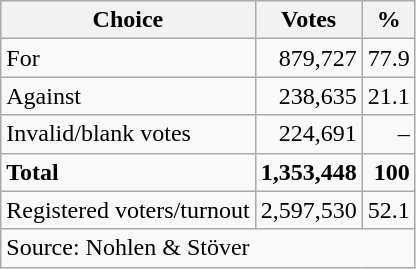<table class=wikitable style=text-align:right>
<tr>
<th>Choice</th>
<th>Votes</th>
<th>%</th>
</tr>
<tr>
<td align=left>For</td>
<td>879,727</td>
<td>77.9</td>
</tr>
<tr>
<td align=left>Against</td>
<td>238,635</td>
<td>21.1</td>
</tr>
<tr>
<td align=left>Invalid/blank votes</td>
<td>224,691</td>
<td>–</td>
</tr>
<tr>
<td align=left><strong>Total</strong></td>
<td><strong>1,353,448</strong></td>
<td><strong>100</strong></td>
</tr>
<tr>
<td align=left>Registered voters/turnout</td>
<td>2,597,530</td>
<td>52.1</td>
</tr>
<tr>
<td align=left colspan=3>Source: Nohlen & Stöver</td>
</tr>
</table>
